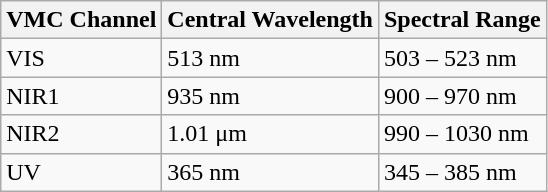<table class="wikitable">
<tr>
<th>VMC Channel</th>
<th>Central Wavelength</th>
<th>Spectral Range</th>
</tr>
<tr>
<td>VIS</td>
<td>513 nm</td>
<td>503 – 523 nm</td>
</tr>
<tr>
<td>NIR1</td>
<td>935 nm</td>
<td>900 – 970 nm</td>
</tr>
<tr>
<td>NIR2</td>
<td>1.01 μm</td>
<td>990 – 1030 nm</td>
</tr>
<tr>
<td>UV</td>
<td>365 nm</td>
<td>345 – 385 nm</td>
</tr>
</table>
